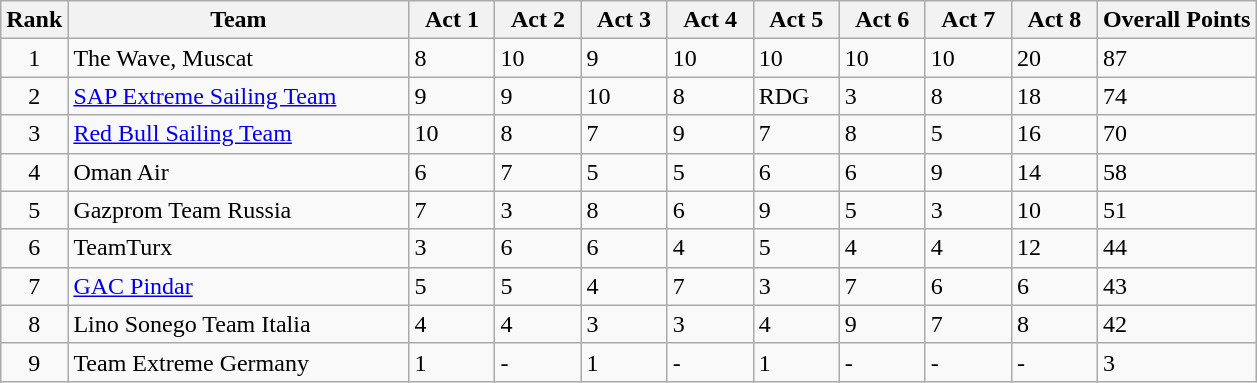<table class="wikitable">
<tr>
<th>Rank</th>
<th width=220>Team</th>
<th width=50>Act 1</th>
<th width=50>Act 2</th>
<th width=50>Act 3</th>
<th width=50>Act 4</th>
<th width=50>Act 5</th>
<th width=50>Act 6</th>
<th width=50>Act 7</th>
<th width=50>Act 8</th>
<th>Overall Points</th>
</tr>
<tr>
<td align="center">1</td>
<td> The Wave, Muscat</td>
<td>8</td>
<td>10</td>
<td>9</td>
<td>10</td>
<td>10</td>
<td>10</td>
<td>10</td>
<td>20</td>
<td>87</td>
</tr>
<tr>
<td align="center">2</td>
<td> <a href='#'>SAP Extreme Sailing Team</a></td>
<td>9</td>
<td>9</td>
<td>10</td>
<td>8</td>
<td>RDG</td>
<td>3</td>
<td>8</td>
<td>18</td>
<td>74</td>
</tr>
<tr>
<td align="center">3</td>
<td> <a href='#'>Red Bull Sailing Team</a></td>
<td>10</td>
<td>8</td>
<td>7</td>
<td>9</td>
<td>7</td>
<td>8</td>
<td>5</td>
<td>16</td>
<td>70</td>
</tr>
<tr>
<td align="center">4</td>
<td> Oman Air</td>
<td>6</td>
<td>7</td>
<td>5</td>
<td>5</td>
<td>6</td>
<td>6</td>
<td>9</td>
<td>14</td>
<td>58</td>
</tr>
<tr>
<td align="center">5</td>
<td> Gazprom Team Russia</td>
<td>7</td>
<td>3</td>
<td>8</td>
<td>6</td>
<td>9</td>
<td>5</td>
<td>3</td>
<td>10</td>
<td>51</td>
</tr>
<tr>
<td align="center">6</td>
<td> TeamTurx</td>
<td>3</td>
<td>6</td>
<td>6</td>
<td>4</td>
<td>5</td>
<td>4</td>
<td>4</td>
<td>12</td>
<td>44</td>
</tr>
<tr>
<td align="center">7</td>
<td> <a href='#'>GAC Pindar</a></td>
<td>5</td>
<td>5</td>
<td>4</td>
<td>7</td>
<td>3</td>
<td>7</td>
<td>6</td>
<td>6</td>
<td>43</td>
</tr>
<tr>
<td align="center">8</td>
<td> Lino Sonego Team Italia</td>
<td>4</td>
<td>4</td>
<td>3</td>
<td>3</td>
<td>4</td>
<td>9</td>
<td>7</td>
<td>8</td>
<td>42</td>
</tr>
<tr>
<td align="center">9</td>
<td> Team Extreme Germany</td>
<td>1</td>
<td>-</td>
<td>1</td>
<td>-</td>
<td>1</td>
<td>-</td>
<td>-</td>
<td>-</td>
<td>3</td>
</tr>
</table>
